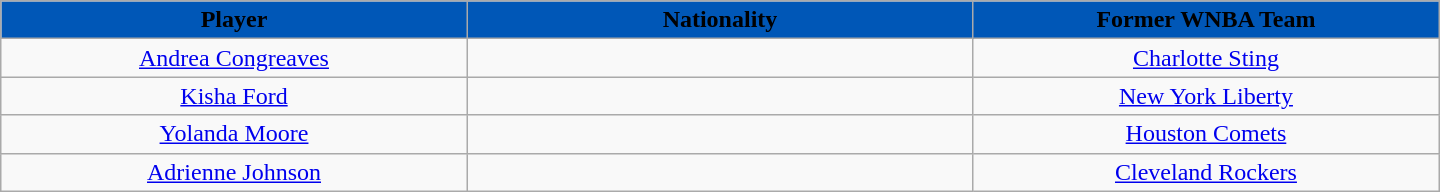<table class="wikitable" style="text-align:center; width:60em">
<tr>
<th style="background: #0057B7" width="12%"><span>Player</span></th>
<th style="background: #0057B7" width="13%"><span>Nationality</span></th>
<th style="background: #0057B7" width="12%"><span>Former WNBA Team</span></th>
</tr>
<tr>
<td><a href='#'>Andrea Congreaves</a></td>
<td></td>
<td><a href='#'>Charlotte Sting</a></td>
</tr>
<tr>
<td><a href='#'>Kisha Ford</a></td>
<td></td>
<td><a href='#'>New York Liberty</a></td>
</tr>
<tr>
<td><a href='#'>Yolanda Moore</a></td>
<td></td>
<td><a href='#'>Houston Comets</a></td>
</tr>
<tr>
<td><a href='#'>Adrienne Johnson</a></td>
<td></td>
<td><a href='#'>Cleveland Rockers</a></td>
</tr>
</table>
